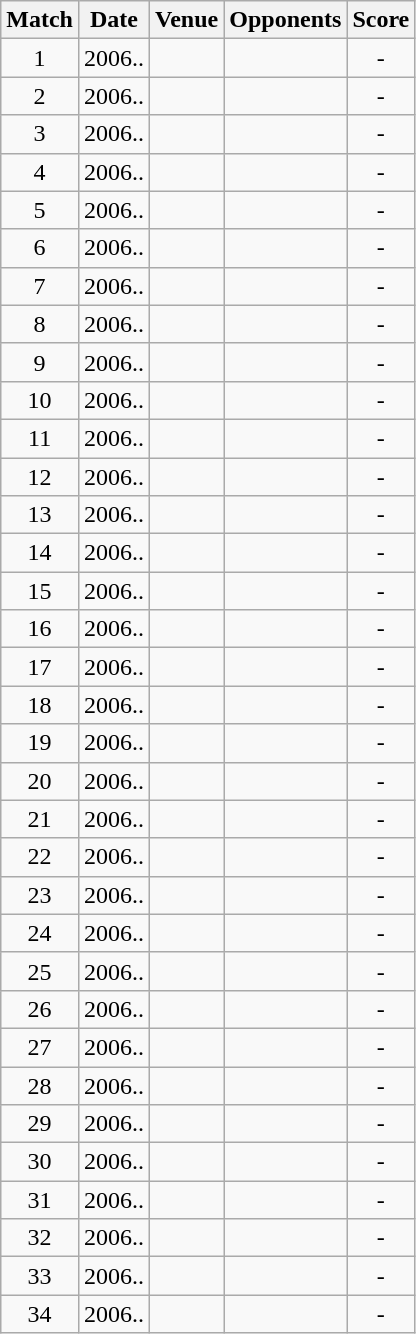<table class="wikitable" style="text-align:center;">
<tr>
<th>Match</th>
<th>Date</th>
<th>Venue</th>
<th>Opponents</th>
<th>Score</th>
</tr>
<tr>
<td>1</td>
<td>2006..</td>
<td></td>
<td></td>
<td>-</td>
</tr>
<tr>
<td>2</td>
<td>2006..</td>
<td></td>
<td></td>
<td>-</td>
</tr>
<tr>
<td>3</td>
<td>2006..</td>
<td></td>
<td></td>
<td>-</td>
</tr>
<tr>
<td>4</td>
<td>2006..</td>
<td></td>
<td></td>
<td>-</td>
</tr>
<tr>
<td>5</td>
<td>2006..</td>
<td></td>
<td></td>
<td>-</td>
</tr>
<tr>
<td>6</td>
<td>2006..</td>
<td></td>
<td></td>
<td>-</td>
</tr>
<tr>
<td>7</td>
<td>2006..</td>
<td></td>
<td></td>
<td>-</td>
</tr>
<tr>
<td>8</td>
<td>2006..</td>
<td></td>
<td></td>
<td>-</td>
</tr>
<tr>
<td>9</td>
<td>2006..</td>
<td></td>
<td></td>
<td>-</td>
</tr>
<tr>
<td>10</td>
<td>2006..</td>
<td></td>
<td></td>
<td>-</td>
</tr>
<tr>
<td>11</td>
<td>2006..</td>
<td></td>
<td></td>
<td>-</td>
</tr>
<tr>
<td>12</td>
<td>2006..</td>
<td></td>
<td></td>
<td>-</td>
</tr>
<tr>
<td>13</td>
<td>2006..</td>
<td></td>
<td></td>
<td>-</td>
</tr>
<tr>
<td>14</td>
<td>2006..</td>
<td></td>
<td></td>
<td>-</td>
</tr>
<tr>
<td>15</td>
<td>2006..</td>
<td></td>
<td></td>
<td>-</td>
</tr>
<tr>
<td>16</td>
<td>2006..</td>
<td></td>
<td></td>
<td>-</td>
</tr>
<tr>
<td>17</td>
<td>2006..</td>
<td></td>
<td></td>
<td>-</td>
</tr>
<tr>
<td>18</td>
<td>2006..</td>
<td></td>
<td></td>
<td>-</td>
</tr>
<tr>
<td>19</td>
<td>2006..</td>
<td></td>
<td></td>
<td>-</td>
</tr>
<tr>
<td>20</td>
<td>2006..</td>
<td></td>
<td></td>
<td>-</td>
</tr>
<tr>
<td>21</td>
<td>2006..</td>
<td></td>
<td></td>
<td>-</td>
</tr>
<tr>
<td>22</td>
<td>2006..</td>
<td></td>
<td></td>
<td>-</td>
</tr>
<tr>
<td>23</td>
<td>2006..</td>
<td></td>
<td></td>
<td>-</td>
</tr>
<tr>
<td>24</td>
<td>2006..</td>
<td></td>
<td></td>
<td>-</td>
</tr>
<tr>
<td>25</td>
<td>2006..</td>
<td></td>
<td></td>
<td>-</td>
</tr>
<tr>
<td>26</td>
<td>2006..</td>
<td></td>
<td></td>
<td>-</td>
</tr>
<tr>
<td>27</td>
<td>2006..</td>
<td></td>
<td></td>
<td>-</td>
</tr>
<tr>
<td>28</td>
<td>2006..</td>
<td></td>
<td></td>
<td>-</td>
</tr>
<tr>
<td>29</td>
<td>2006..</td>
<td></td>
<td></td>
<td>-</td>
</tr>
<tr>
<td>30</td>
<td>2006..</td>
<td></td>
<td></td>
<td>-</td>
</tr>
<tr>
<td>31</td>
<td>2006..</td>
<td></td>
<td></td>
<td>-</td>
</tr>
<tr>
<td>32</td>
<td>2006..</td>
<td></td>
<td></td>
<td>-</td>
</tr>
<tr>
<td>33</td>
<td>2006..</td>
<td></td>
<td></td>
<td>-</td>
</tr>
<tr>
<td>34</td>
<td>2006..</td>
<td></td>
<td></td>
<td>-</td>
</tr>
</table>
